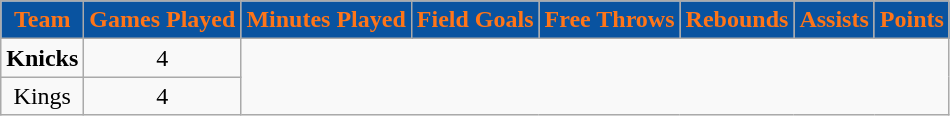<table class="wikitable">
<tr>
<th style="color:#FF7518; background:#0953a0;">Team</th>
<th style="color:#FF7518; background:#0953a0;">Games Played</th>
<th style="color:#FF7518; background:#0953a0;">Minutes Played</th>
<th style="color:#FF7518; background:#0953a0;">Field Goals</th>
<th style="color:#FF7518; background:#0953a0;">Free Throws</th>
<th style="color:#FF7518; background:#0953a0;">Rebounds</th>
<th style="color:#FF7518; background:#0953a0;">Assists</th>
<th style="color:#FF7518; background:#0953a0;">Points</th>
</tr>
<tr align="center">
<td><strong>Knicks</strong></td>
<td>4</td>
</tr>
<tr align="center">
<td>Kings</td>
<td>4</td>
</tr>
</table>
